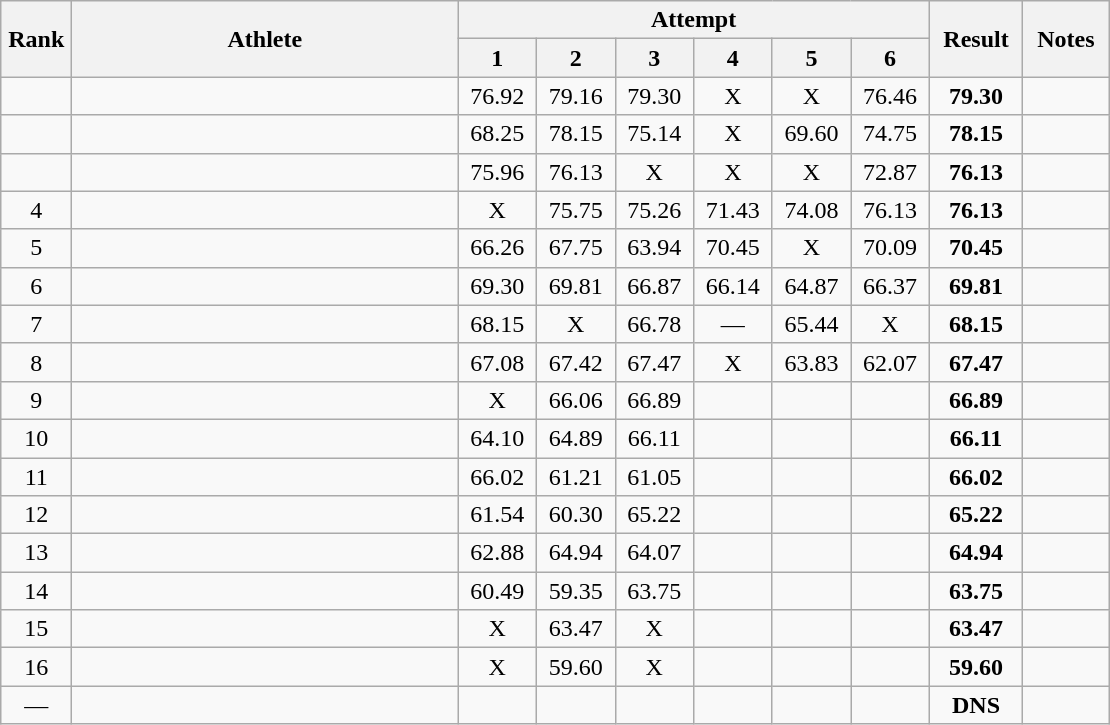<table class="wikitable" style="text-align:center">
<tr>
<th rowspan=2 width=40>Rank</th>
<th rowspan=2 width=250>Athlete</th>
<th colspan=6>Attempt</th>
<th rowspan=2 width=55>Result</th>
<th rowspan=2 width=50>Notes</th>
</tr>
<tr>
<th width=45>1</th>
<th width=45>2</th>
<th width=45>3</th>
<th width=45>4</th>
<th width=45>5</th>
<th width=45>6</th>
</tr>
<tr>
<td></td>
<td align=left></td>
<td>76.92</td>
<td>79.16</td>
<td>79.30</td>
<td>X</td>
<td>X</td>
<td>76.46</td>
<td><strong>79.30</strong></td>
<td></td>
</tr>
<tr>
<td></td>
<td align=left></td>
<td>68.25</td>
<td>78.15</td>
<td>75.14</td>
<td>X</td>
<td>69.60</td>
<td>74.75</td>
<td><strong>78.15</strong></td>
<td></td>
</tr>
<tr>
<td></td>
<td align=left></td>
<td>75.96</td>
<td>76.13</td>
<td>X</td>
<td>X</td>
<td>X</td>
<td>72.87</td>
<td><strong>76.13</strong></td>
<td></td>
</tr>
<tr>
<td>4</td>
<td align=left></td>
<td>X</td>
<td>75.75</td>
<td>75.26</td>
<td>71.43</td>
<td>74.08</td>
<td>76.13</td>
<td><strong>76.13</strong></td>
<td></td>
</tr>
<tr>
<td>5</td>
<td align=left></td>
<td>66.26</td>
<td>67.75</td>
<td>63.94</td>
<td>70.45</td>
<td>X</td>
<td>70.09</td>
<td><strong>70.45</strong></td>
<td></td>
</tr>
<tr>
<td>6</td>
<td align=left></td>
<td>69.30</td>
<td>69.81</td>
<td>66.87</td>
<td>66.14</td>
<td>64.87</td>
<td>66.37</td>
<td><strong>69.81</strong></td>
<td></td>
</tr>
<tr>
<td>7</td>
<td align=left></td>
<td>68.15</td>
<td>X</td>
<td>66.78</td>
<td>—</td>
<td>65.44</td>
<td>X</td>
<td><strong>68.15</strong></td>
<td></td>
</tr>
<tr>
<td>8</td>
<td align=left></td>
<td>67.08</td>
<td>67.42</td>
<td>67.47</td>
<td>X</td>
<td>63.83</td>
<td>62.07</td>
<td><strong>67.47</strong></td>
<td></td>
</tr>
<tr>
<td>9</td>
<td align=left></td>
<td>X</td>
<td>66.06</td>
<td>66.89</td>
<td></td>
<td></td>
<td></td>
<td><strong>66.89</strong></td>
<td></td>
</tr>
<tr>
<td>10</td>
<td align=left></td>
<td>64.10</td>
<td>64.89</td>
<td>66.11</td>
<td></td>
<td></td>
<td></td>
<td><strong>66.11</strong></td>
<td></td>
</tr>
<tr>
<td>11</td>
<td align=left></td>
<td>66.02</td>
<td>61.21</td>
<td>61.05</td>
<td></td>
<td></td>
<td></td>
<td><strong>66.02</strong></td>
<td></td>
</tr>
<tr>
<td>12</td>
<td align=left></td>
<td>61.54</td>
<td>60.30</td>
<td>65.22</td>
<td></td>
<td></td>
<td></td>
<td><strong>65.22</strong></td>
<td></td>
</tr>
<tr>
<td>13</td>
<td align=left></td>
<td>62.88</td>
<td>64.94</td>
<td>64.07</td>
<td></td>
<td></td>
<td></td>
<td><strong>64.94</strong></td>
<td></td>
</tr>
<tr>
<td>14</td>
<td align=left></td>
<td>60.49</td>
<td>59.35</td>
<td>63.75</td>
<td></td>
<td></td>
<td></td>
<td><strong>63.75</strong></td>
<td></td>
</tr>
<tr>
<td>15</td>
<td align=left></td>
<td>X</td>
<td>63.47</td>
<td>X</td>
<td></td>
<td></td>
<td></td>
<td><strong>63.47</strong></td>
<td></td>
</tr>
<tr>
<td>16</td>
<td align=left></td>
<td>X</td>
<td>59.60</td>
<td>X</td>
<td></td>
<td></td>
<td></td>
<td><strong>59.60</strong></td>
<td></td>
</tr>
<tr>
<td>—</td>
<td align=left></td>
<td></td>
<td></td>
<td></td>
<td></td>
<td></td>
<td></td>
<td><strong>DNS</strong></td>
<td></td>
</tr>
</table>
